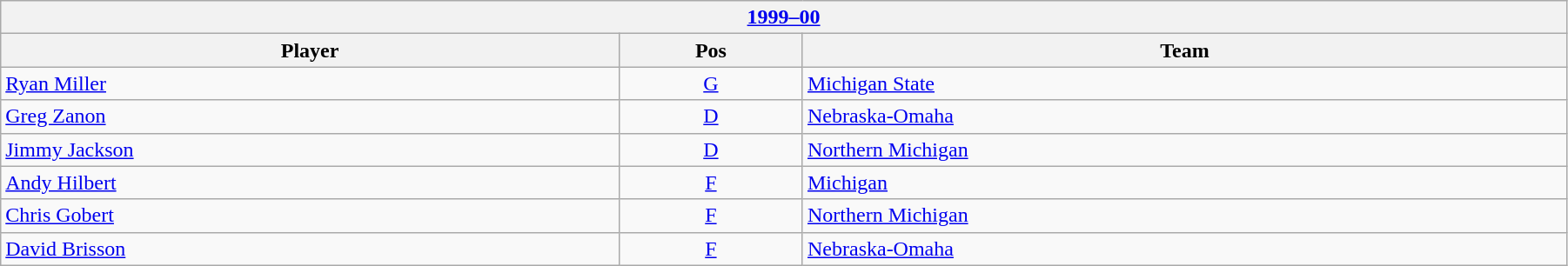<table class="wikitable" width=95%>
<tr>
<th colspan=3><a href='#'>1999–00</a></th>
</tr>
<tr>
<th>Player</th>
<th>Pos</th>
<th>Team</th>
</tr>
<tr>
<td><a href='#'>Ryan Miller</a></td>
<td style="text-align:center;"><a href='#'>G</a></td>
<td><a href='#'>Michigan State</a></td>
</tr>
<tr>
<td><a href='#'>Greg Zanon</a></td>
<td style="text-align:center;"><a href='#'>D</a></td>
<td><a href='#'>Nebraska-Omaha</a></td>
</tr>
<tr>
<td><a href='#'>Jimmy Jackson</a></td>
<td style="text-align:center;"><a href='#'>D</a></td>
<td><a href='#'>Northern Michigan</a></td>
</tr>
<tr>
<td><a href='#'>Andy Hilbert</a></td>
<td style="text-align:center;"><a href='#'>F</a></td>
<td><a href='#'>Michigan</a></td>
</tr>
<tr>
<td><a href='#'>Chris Gobert</a></td>
<td style="text-align:center;"><a href='#'>F</a></td>
<td><a href='#'>Northern Michigan</a></td>
</tr>
<tr>
<td><a href='#'>David Brisson</a></td>
<td style="text-align:center;"><a href='#'>F</a></td>
<td><a href='#'>Nebraska-Omaha</a></td>
</tr>
</table>
